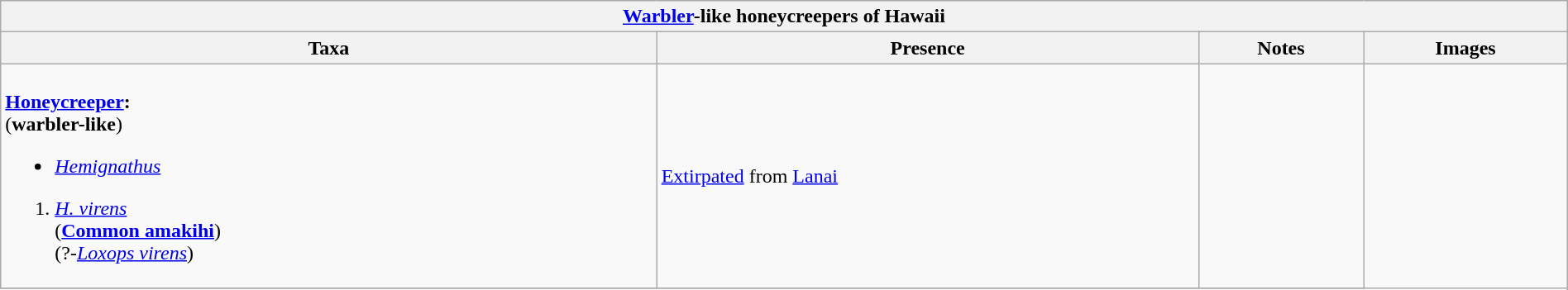<table class="wikitable" align="center" width="100%">
<tr>
<th colspan="5" align="center"><a href='#'>Warbler</a>-like honeycreepers of Hawaii</th>
</tr>
<tr>
<th>Taxa</th>
<th>Presence</th>
<th>Notes</th>
<th>Images</th>
</tr>
<tr>
<td><br><strong><a href='#'>Honeycreeper</a>:</strong><br>(<strong>warbler-like</strong>)<ul><li><em><a href='#'>Hemignathus</a></em></li></ul><ol><li><em><a href='#'>H. virens</a></em><br>(<strong><a href='#'>Common amakihi</a></strong>)<br>(?-<em><a href='#'>Loxops virens</a></em>)</li></ol></td>
<td><a href='#'>Extirpated</a> from <a href='#'>Lanai</a></td>
<td></td>
<td rowspan="99"><br></td>
</tr>
<tr>
</tr>
</table>
